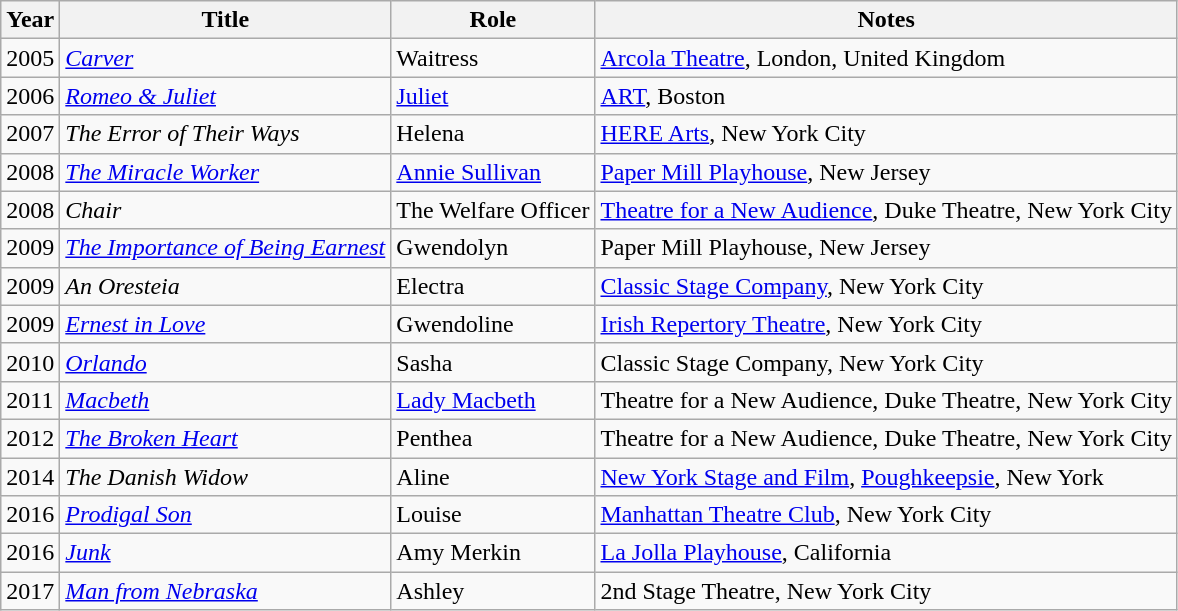<table class="wikitable sortable">
<tr>
<th>Year</th>
<th>Title</th>
<th>Role</th>
<th>Notes</th>
</tr>
<tr>
<td>2005</td>
<td><em><a href='#'>Carver</a></em></td>
<td>Waitress</td>
<td><a href='#'>Arcola Theatre</a>, London, United Kingdom</td>
</tr>
<tr>
<td>2006</td>
<td><em><a href='#'>Romeo & Juliet</a></em></td>
<td><a href='#'>Juliet</a></td>
<td><a href='#'>ART</a>, Boston</td>
</tr>
<tr>
<td>2007</td>
<td><em>The Error of Their Ways</em></td>
<td>Helena</td>
<td><a href='#'>HERE Arts</a>, New York City</td>
</tr>
<tr>
<td>2008</td>
<td><em><a href='#'>The Miracle Worker</a></em></td>
<td><a href='#'>Annie Sullivan</a></td>
<td><a href='#'>Paper Mill Playhouse</a>, New Jersey</td>
</tr>
<tr>
<td>2008</td>
<td><em>Chair</em></td>
<td>The Welfare Officer</td>
<td><a href='#'>Theatre for a New Audience</a>, Duke Theatre, New York City</td>
</tr>
<tr>
<td>2009</td>
<td><em><a href='#'>The Importance of Being Earnest</a></em></td>
<td>Gwendolyn</td>
<td>Paper Mill Playhouse, New Jersey</td>
</tr>
<tr>
<td>2009</td>
<td><em>An Oresteia</em></td>
<td>Electra</td>
<td><a href='#'>Classic Stage Company</a>, New York City</td>
</tr>
<tr>
<td>2009</td>
<td><em><a href='#'>Ernest in Love</a></em></td>
<td>Gwendoline</td>
<td><a href='#'>Irish Repertory Theatre</a>, New York City</td>
</tr>
<tr>
<td>2010</td>
<td><em><a href='#'>Orlando</a></em></td>
<td>Sasha</td>
<td>Classic Stage Company, New York City</td>
</tr>
<tr>
<td>2011</td>
<td><em><a href='#'>Macbeth</a></em></td>
<td><a href='#'>Lady Macbeth</a></td>
<td>Theatre for a New Audience, Duke Theatre, New York City</td>
</tr>
<tr>
<td>2012</td>
<td><em><a href='#'>The Broken Heart</a></em></td>
<td>Penthea</td>
<td>Theatre for a New Audience, Duke Theatre, New York City</td>
</tr>
<tr>
<td>2014</td>
<td><em>The Danish Widow</em></td>
<td>Aline</td>
<td><a href='#'>New York Stage and Film</a>, <a href='#'>Poughkeepsie</a>, New York</td>
</tr>
<tr>
<td>2016</td>
<td><em><a href='#'>Prodigal Son</a></em></td>
<td>Louise</td>
<td><a href='#'>Manhattan Theatre Club</a>, New York City</td>
</tr>
<tr>
<td>2016</td>
<td><em><a href='#'>Junk</a></em></td>
<td>Amy Merkin</td>
<td><a href='#'>La Jolla Playhouse</a>, California</td>
</tr>
<tr>
<td>2017</td>
<td><em><a href='#'>Man from Nebraska</a></em></td>
<td>Ashley</td>
<td>2nd Stage Theatre, New York City</td>
</tr>
</table>
